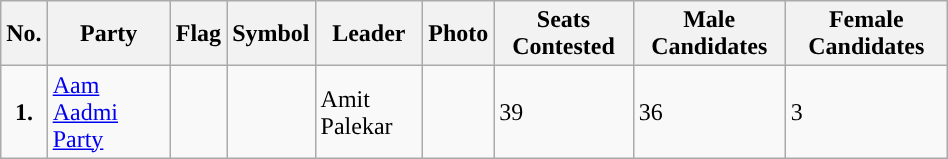<table class="wikitable"  width="50%">
<tr>
<th>No.</th>
<th>Party</th>
<th>Flag</th>
<th>Symbol</th>
<th>Leader</th>
<th>Photo</th>
<th>Seats Contested</th>
<th>Male Candidates</th>
<th>Female Candidates</th>
</tr>
<tr>
<td style="text-align:center; background:"><strong>1.</strong></td>
<td><a href='#'>Aam Aadmi Party</a></td>
<td></td>
<td></td>
<td>Amit Palekar</td>
<td></td>
<td>39</td>
<td>36</td>
<td>3</td>
</tr>
</table>
